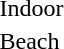<table>
<tr>
<td>Indoor</td>
<td></td>
<td></td>
<td></td>
</tr>
<tr>
<td>Beach</td>
<td></td>
<td></td>
<td></td>
</tr>
</table>
